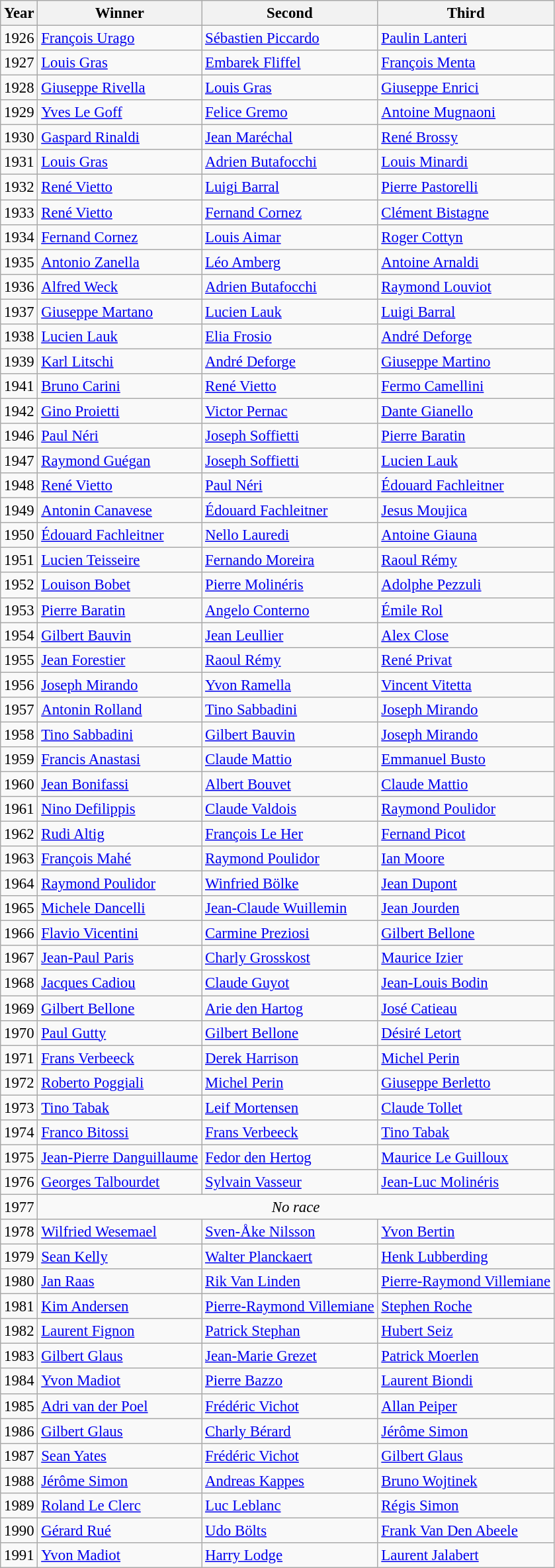<table class="wikitable sortable" style="font-size:95%">
<tr>
<th>Year</th>
<th>Winner</th>
<th>Second</th>
<th>Third</th>
</tr>
<tr>
<td>1926</td>
<td> <a href='#'>François Urago</a></td>
<td> <a href='#'>Sébastien Piccardo</a></td>
<td> <a href='#'>Paulin Lanteri</a></td>
</tr>
<tr>
<td>1927</td>
<td> <a href='#'>Louis Gras</a></td>
<td> <a href='#'>Embarek Fliffel</a></td>
<td> <a href='#'>François Menta</a></td>
</tr>
<tr>
<td>1928</td>
<td> <a href='#'>Giuseppe Rivella</a></td>
<td> <a href='#'>Louis Gras</a></td>
<td> <a href='#'>Giuseppe Enrici</a></td>
</tr>
<tr>
<td>1929</td>
<td> <a href='#'>Yves Le Goff</a></td>
<td> <a href='#'>Felice Gremo</a></td>
<td> <a href='#'>Antoine Mugnaoni</a></td>
</tr>
<tr>
<td>1930</td>
<td> <a href='#'>Gaspard Rinaldi</a></td>
<td> <a href='#'>Jean Maréchal</a></td>
<td> <a href='#'>René Brossy</a></td>
</tr>
<tr>
<td>1931</td>
<td> <a href='#'>Louis Gras</a></td>
<td> <a href='#'>Adrien Butafocchi</a></td>
<td> <a href='#'>Louis Minardi</a></td>
</tr>
<tr>
<td>1932</td>
<td> <a href='#'>René Vietto</a></td>
<td> <a href='#'>Luigi Barral</a></td>
<td> <a href='#'>Pierre Pastorelli</a></td>
</tr>
<tr>
<td>1933</td>
<td> <a href='#'>René Vietto</a></td>
<td> <a href='#'>Fernand Cornez</a></td>
<td> <a href='#'>Clément Bistagne</a></td>
</tr>
<tr>
<td>1934</td>
<td> <a href='#'>Fernand Cornez</a></td>
<td> <a href='#'>Louis Aimar</a></td>
<td> <a href='#'>Roger Cottyn</a></td>
</tr>
<tr>
<td>1935</td>
<td> <a href='#'>Antonio Zanella</a></td>
<td> <a href='#'>Léo Amberg</a></td>
<td> <a href='#'>Antoine Arnaldi</a></td>
</tr>
<tr>
<td>1936</td>
<td> <a href='#'>Alfred Weck</a></td>
<td> <a href='#'>Adrien Butafocchi</a></td>
<td> <a href='#'>Raymond Louviot</a></td>
</tr>
<tr>
<td>1937</td>
<td> <a href='#'>Giuseppe Martano</a></td>
<td> <a href='#'>Lucien Lauk</a></td>
<td> <a href='#'>Luigi Barral</a></td>
</tr>
<tr>
<td>1938</td>
<td> <a href='#'>Lucien Lauk</a></td>
<td> <a href='#'>Elia Frosio</a></td>
<td> <a href='#'>André Deforge</a></td>
</tr>
<tr>
<td>1939</td>
<td> <a href='#'>Karl Litschi</a></td>
<td> <a href='#'>André Deforge</a></td>
<td> <a href='#'>Giuseppe Martino</a></td>
</tr>
<tr>
<td>1941</td>
<td> <a href='#'>Bruno Carini</a></td>
<td> <a href='#'>René Vietto</a></td>
<td> <a href='#'>Fermo Camellini</a></td>
</tr>
<tr>
<td>1942</td>
<td> <a href='#'>Gino Proietti</a></td>
<td> <a href='#'>Victor Pernac</a></td>
<td> <a href='#'>Dante Gianello</a></td>
</tr>
<tr>
<td>1946</td>
<td> <a href='#'>Paul Néri</a></td>
<td> <a href='#'>Joseph Soffietti</a></td>
<td> <a href='#'>Pierre Baratin</a></td>
</tr>
<tr>
<td>1947</td>
<td> <a href='#'>Raymond Guégan</a></td>
<td> <a href='#'>Joseph Soffietti</a></td>
<td> <a href='#'>Lucien Lauk</a></td>
</tr>
<tr>
<td>1948</td>
<td> <a href='#'>René Vietto</a></td>
<td> <a href='#'>Paul Néri</a></td>
<td> <a href='#'>Édouard Fachleitner</a></td>
</tr>
<tr>
<td>1949</td>
<td> <a href='#'>Antonin Canavese</a></td>
<td> <a href='#'>Édouard Fachleitner</a></td>
<td> <a href='#'>Jesus Moujica</a></td>
</tr>
<tr>
<td>1950</td>
<td> <a href='#'>Édouard Fachleitner</a></td>
<td> <a href='#'>Nello Lauredi</a></td>
<td> <a href='#'>Antoine Giauna</a></td>
</tr>
<tr>
<td>1951</td>
<td> <a href='#'>Lucien Teisseire</a></td>
<td> <a href='#'>Fernando Moreira</a></td>
<td> <a href='#'>Raoul Rémy</a></td>
</tr>
<tr>
<td>1952</td>
<td> <a href='#'>Louison Bobet</a></td>
<td> <a href='#'>Pierre Molinéris</a></td>
<td> <a href='#'>Adolphe Pezzuli</a></td>
</tr>
<tr>
<td>1953</td>
<td> <a href='#'>Pierre Baratin</a></td>
<td> <a href='#'>Angelo Conterno</a></td>
<td> <a href='#'>Émile Rol</a></td>
</tr>
<tr>
<td>1954</td>
<td> <a href='#'>Gilbert Bauvin</a></td>
<td> <a href='#'>Jean Leullier</a></td>
<td> <a href='#'>Alex Close</a></td>
</tr>
<tr>
<td>1955</td>
<td> <a href='#'>Jean Forestier</a></td>
<td> <a href='#'>Raoul Rémy</a></td>
<td> <a href='#'>René Privat</a></td>
</tr>
<tr>
<td>1956</td>
<td> <a href='#'>Joseph Mirando</a></td>
<td> <a href='#'>Yvon Ramella</a></td>
<td> <a href='#'>Vincent Vitetta</a></td>
</tr>
<tr>
<td>1957</td>
<td> <a href='#'>Antonin Rolland</a></td>
<td> <a href='#'>Tino Sabbadini</a></td>
<td> <a href='#'>Joseph Mirando</a></td>
</tr>
<tr>
<td>1958</td>
<td> <a href='#'>Tino Sabbadini</a></td>
<td> <a href='#'>Gilbert Bauvin</a></td>
<td> <a href='#'>Joseph Mirando</a></td>
</tr>
<tr>
<td>1959</td>
<td> <a href='#'>Francis Anastasi</a></td>
<td> <a href='#'>Claude Mattio</a></td>
<td> <a href='#'>Emmanuel Busto</a></td>
</tr>
<tr>
<td>1960</td>
<td> <a href='#'>Jean Bonifassi</a></td>
<td> <a href='#'>Albert Bouvet</a></td>
<td> <a href='#'>Claude Mattio</a></td>
</tr>
<tr>
<td>1961</td>
<td> <a href='#'>Nino Defilippis</a></td>
<td> <a href='#'>Claude Valdois</a></td>
<td> <a href='#'>Raymond Poulidor</a></td>
</tr>
<tr>
<td>1962</td>
<td> <a href='#'>Rudi Altig</a></td>
<td> <a href='#'>François Le Her</a></td>
<td> <a href='#'>Fernand Picot</a></td>
</tr>
<tr>
<td>1963</td>
<td> <a href='#'>François Mahé</a></td>
<td> <a href='#'>Raymond Poulidor</a></td>
<td> <a href='#'>Ian Moore</a></td>
</tr>
<tr>
<td>1964</td>
<td> <a href='#'>Raymond Poulidor</a></td>
<td> <a href='#'>Winfried Bölke</a></td>
<td> <a href='#'>Jean Dupont</a></td>
</tr>
<tr>
<td>1965</td>
<td> <a href='#'>Michele Dancelli</a></td>
<td> <a href='#'>Jean-Claude Wuillemin</a></td>
<td> <a href='#'>Jean Jourden</a></td>
</tr>
<tr>
<td>1966</td>
<td> <a href='#'>Flavio Vicentini</a></td>
<td> <a href='#'>Carmine Preziosi</a></td>
<td> <a href='#'>Gilbert Bellone</a></td>
</tr>
<tr>
<td>1967</td>
<td> <a href='#'>Jean-Paul Paris</a></td>
<td> <a href='#'>Charly Grosskost</a></td>
<td> <a href='#'>Maurice Izier</a></td>
</tr>
<tr>
<td>1968</td>
<td> <a href='#'>Jacques Cadiou</a></td>
<td> <a href='#'>Claude Guyot</a></td>
<td> <a href='#'>Jean-Louis Bodin</a></td>
</tr>
<tr>
<td>1969</td>
<td> <a href='#'>Gilbert Bellone</a></td>
<td> <a href='#'>Arie den Hartog</a></td>
<td> <a href='#'>José Catieau</a></td>
</tr>
<tr>
<td>1970</td>
<td> <a href='#'>Paul Gutty</a></td>
<td> <a href='#'>Gilbert Bellone</a></td>
<td> <a href='#'>Désiré Letort</a></td>
</tr>
<tr>
<td>1971</td>
<td> <a href='#'>Frans Verbeeck</a></td>
<td> <a href='#'>Derek Harrison</a></td>
<td> <a href='#'>Michel Perin</a></td>
</tr>
<tr>
<td>1972</td>
<td> <a href='#'>Roberto Poggiali</a></td>
<td> <a href='#'>Michel Perin</a></td>
<td> <a href='#'>Giuseppe Berletto</a></td>
</tr>
<tr>
<td>1973</td>
<td> <a href='#'>Tino Tabak</a></td>
<td> <a href='#'>Leif Mortensen</a></td>
<td> <a href='#'>Claude Tollet</a></td>
</tr>
<tr>
<td>1974</td>
<td> <a href='#'>Franco Bitossi</a></td>
<td> <a href='#'>Frans Verbeeck</a></td>
<td> <a href='#'>Tino Tabak</a></td>
</tr>
<tr>
<td>1975</td>
<td> <a href='#'>Jean-Pierre Danguillaume</a></td>
<td> <a href='#'>Fedor den Hertog</a></td>
<td> <a href='#'>Maurice Le Guilloux</a></td>
</tr>
<tr>
<td>1976</td>
<td> <a href='#'>Georges Talbourdet</a></td>
<td> <a href='#'>Sylvain Vasseur</a></td>
<td> <a href='#'>Jean-Luc Molinéris</a></td>
</tr>
<tr>
<td>1977</td>
<td colspan="3" align=center><em>No race</em></td>
</tr>
<tr>
<td>1978</td>
<td> <a href='#'>Wilfried Wesemael</a></td>
<td> <a href='#'>Sven-Åke Nilsson</a></td>
<td> <a href='#'>Yvon Bertin</a></td>
</tr>
<tr>
<td>1979</td>
<td> <a href='#'>Sean Kelly</a></td>
<td> <a href='#'>Walter Planckaert</a></td>
<td> <a href='#'>Henk Lubberding</a></td>
</tr>
<tr>
<td>1980</td>
<td> <a href='#'>Jan Raas</a></td>
<td> <a href='#'>Rik Van Linden</a></td>
<td> <a href='#'>Pierre-Raymond Villemiane</a></td>
</tr>
<tr>
<td>1981</td>
<td> <a href='#'>Kim Andersen</a></td>
<td> <a href='#'>Pierre-Raymond Villemiane</a></td>
<td> <a href='#'>Stephen Roche</a></td>
</tr>
<tr>
<td>1982</td>
<td> <a href='#'>Laurent Fignon</a></td>
<td> <a href='#'>Patrick Stephan</a></td>
<td> <a href='#'>Hubert Seiz</a></td>
</tr>
<tr>
<td>1983</td>
<td> <a href='#'>Gilbert Glaus</a></td>
<td> <a href='#'>Jean-Marie Grezet</a></td>
<td> <a href='#'>Patrick Moerlen</a></td>
</tr>
<tr>
<td>1984</td>
<td> <a href='#'>Yvon Madiot</a></td>
<td> <a href='#'>Pierre Bazzo</a></td>
<td> <a href='#'>Laurent Biondi</a></td>
</tr>
<tr>
<td>1985</td>
<td> <a href='#'>Adri van der Poel</a></td>
<td> <a href='#'>Frédéric Vichot</a></td>
<td> <a href='#'>Allan Peiper</a></td>
</tr>
<tr>
<td>1986</td>
<td> <a href='#'>Gilbert Glaus</a></td>
<td> <a href='#'>Charly Bérard</a></td>
<td> <a href='#'>Jérôme Simon</a></td>
</tr>
<tr>
<td>1987</td>
<td> <a href='#'>Sean Yates</a></td>
<td> <a href='#'>Frédéric Vichot</a></td>
<td> <a href='#'>Gilbert Glaus</a></td>
</tr>
<tr>
<td>1988</td>
<td> <a href='#'>Jérôme Simon</a></td>
<td> <a href='#'>Andreas Kappes</a></td>
<td> <a href='#'>Bruno Wojtinek</a></td>
</tr>
<tr>
<td>1989</td>
<td> <a href='#'>Roland Le Clerc</a></td>
<td> <a href='#'>Luc Leblanc</a></td>
<td> <a href='#'>Régis Simon</a></td>
</tr>
<tr>
<td>1990</td>
<td> <a href='#'>Gérard Rué</a></td>
<td> <a href='#'>Udo Bölts</a></td>
<td> <a href='#'>Frank Van Den Abeele</a></td>
</tr>
<tr>
<td>1991</td>
<td> <a href='#'>Yvon Madiot</a></td>
<td> <a href='#'>Harry Lodge</a></td>
<td> <a href='#'>Laurent Jalabert</a></td>
</tr>
</table>
